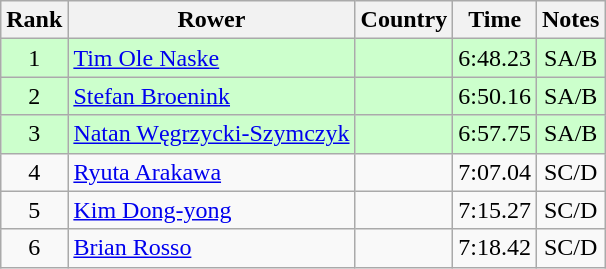<table class="wikitable" style="text-align:center">
<tr>
<th>Rank</th>
<th>Rower</th>
<th>Country</th>
<th>Time</th>
<th>Notes</th>
</tr>
<tr bgcolor=ccffcc>
<td>1</td>
<td align="left"><a href='#'>Tim Ole Naske</a></td>
<td align="left"></td>
<td>6:48.23</td>
<td>SA/B</td>
</tr>
<tr bgcolor=ccffcc>
<td>2</td>
<td align="left"><a href='#'>Stefan Broenink</a></td>
<td align="left"></td>
<td>6:50.16</td>
<td>SA/B</td>
</tr>
<tr bgcolor=ccffcc>
<td>3</td>
<td align="left"><a href='#'>Natan Węgrzycki-Szymczyk</a></td>
<td align="left"></td>
<td>6:57.75</td>
<td>SA/B</td>
</tr>
<tr>
<td>4</td>
<td align="left"><a href='#'>Ryuta Arakawa</a></td>
<td align="left"></td>
<td>7:07.04</td>
<td>SC/D</td>
</tr>
<tr>
<td>5</td>
<td align="left"><a href='#'>Kim Dong-yong</a></td>
<td align="left"></td>
<td>7:15.27</td>
<td>SC/D</td>
</tr>
<tr>
<td>6</td>
<td align="left"><a href='#'>Brian Rosso</a></td>
<td align="left"></td>
<td>7:18.42</td>
<td>SC/D</td>
</tr>
</table>
